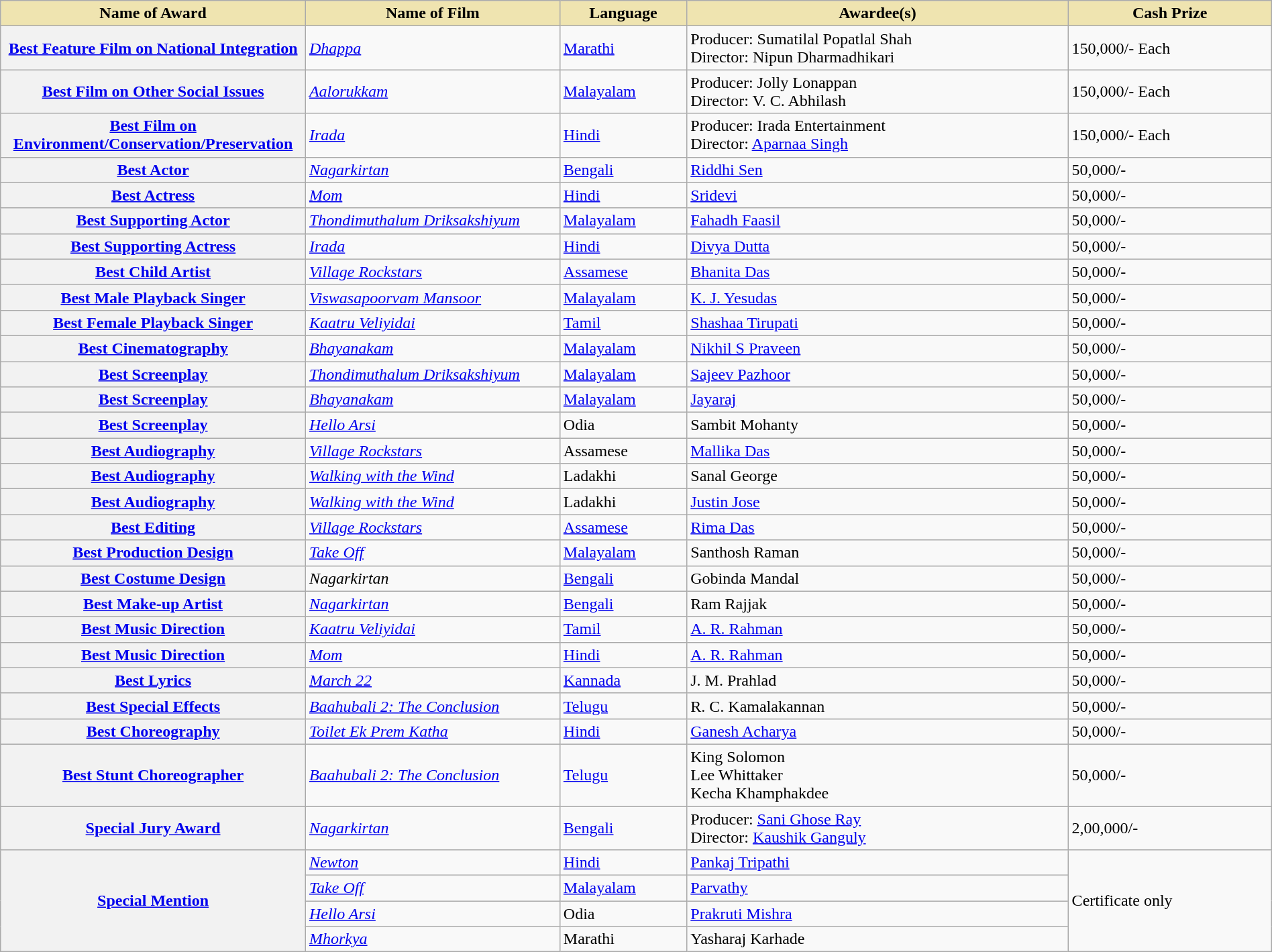<table class="wikitable plainrowheaders" style="width:100%;">
<tr>
<th style="background-color:#EFE4B0;width:24%;">Name of Award</th>
<th style="background-color:#EFE4B0;width:20%;">Name of Film</th>
<th style="background-color:#EFE4B0;width:10%;">Language</th>
<th style="background-color:#EFE4B0;width:30%;">Awardee(s)</th>
<th style="background-color:#EFE4B0;width:16%;">Cash Prize</th>
</tr>
<tr>
<th scope="row"><a href='#'>Best Feature Film on National Integration</a></th>
<td><em><a href='#'>Dhappa</a></em></td>
<td><a href='#'>Marathi</a></td>
<td>Producer: Sumatilal Popatlal Shah<br>Director: Nipun Dharmadhikari</td>
<td> 150,000/- Each</td>
</tr>
<tr>
<th scope="row"><a href='#'>Best Film on Other Social Issues</a></th>
<td><em><a href='#'>Aalorukkam</a></em></td>
<td><a href='#'>Malayalam</a></td>
<td>Producer: Jolly Lonappan<br>Director: V. C. Abhilash</td>
<td> 150,000/- Each</td>
</tr>
<tr>
<th scope="row"><a href='#'>Best Film on Environment/Conservation/Preservation</a></th>
<td><em><a href='#'>Irada</a></em></td>
<td><a href='#'>Hindi</a></td>
<td>Producer: Irada Entertainment<br>Director: <a href='#'>Aparnaa Singh</a></td>
<td> 150,000/- Each</td>
</tr>
<tr>
<th scope="row"><a href='#'>Best Actor</a></th>
<td><em><a href='#'>Nagarkirtan</a></em></td>
<td><a href='#'>Bengali</a></td>
<td><a href='#'>Riddhi Sen</a></td>
<td> 50,000/-</td>
</tr>
<tr>
<th scope="row"><a href='#'>Best Actress</a></th>
<td><em><a href='#'>Mom</a></em></td>
<td><a href='#'>Hindi</a></td>
<td><a href='#'>Sridevi</a> </td>
<td> 50,000/-</td>
</tr>
<tr>
<th scope="row"><a href='#'>Best Supporting Actor</a></th>
<td><em><a href='#'>Thondimuthalum Driksakshiyum</a></em></td>
<td><a href='#'>Malayalam</a></td>
<td><a href='#'>Fahadh Faasil</a></td>
<td> 50,000/-</td>
</tr>
<tr>
<th scope="row"><a href='#'>Best Supporting Actress</a></th>
<td><em><a href='#'>Irada</a></em></td>
<td><a href='#'>Hindi</a></td>
<td><a href='#'>Divya Dutta</a></td>
<td> 50,000/-</td>
</tr>
<tr>
<th scope="row" rowspan=><a href='#'>Best Child Artist</a></th>
<td><em><a href='#'>Village Rockstars</a></em></td>
<td><a href='#'>Assamese</a></td>
<td><a href='#'>Bhanita Das</a></td>
<td> 50,000/-</td>
</tr>
<tr>
<th scope="row"><a href='#'>Best Male Playback Singer</a></th>
<td><em><a href='#'>Viswasapoorvam Mansoor</a></em><br></td>
<td><a href='#'>Malayalam</a></td>
<td><a href='#'>K. J. Yesudas</a></td>
<td> 50,000/-</td>
</tr>
<tr>
<th scope="row"><a href='#'>Best Female Playback Singer</a></th>
<td><em><a href='#'>Kaatru Veliyidai</a></em><br></td>
<td><a href='#'>Tamil</a></td>
<td><a href='#'>Shashaa Tirupati</a></td>
<td> 50,000/-</td>
</tr>
<tr>
<th scope="row"><a href='#'>Best Cinematography</a></th>
<td><em><a href='#'>Bhayanakam</a></em></td>
<td><a href='#'>Malayalam</a></td>
<td><a href='#'>Nikhil S Praveen</a></td>
<td> 50,000/-</td>
</tr>
<tr>
<th scope="row"><a href='#'>Best Screenplay</a><br></th>
<td><em><a href='#'>Thondimuthalum Driksakshiyum</a></em></td>
<td><a href='#'>Malayalam</a></td>
<td><a href='#'>Sajeev Pazhoor</a></td>
<td> 50,000/-</td>
</tr>
<tr>
<th scope="row"><a href='#'>Best Screenplay</a><br></th>
<td><em><a href='#'>Bhayanakam</a></em></td>
<td><a href='#'>Malayalam</a></td>
<td><a href='#'>Jayaraj</a></td>
<td> 50,000/-</td>
</tr>
<tr>
<th scope="row"><a href='#'>Best Screenplay</a><br></th>
<td><em><a href='#'>Hello Arsi</a></em></td>
<td>Odia</td>
<td>Sambit Mohanty</td>
<td> 50,000/-</td>
</tr>
<tr>
<th scope="row"><a href='#'>Best Audiography</a><br></th>
<td><em><a href='#'>Village Rockstars</a></em></td>
<td>Assamese</td>
<td><a href='#'>Mallika Das</a></td>
<td> 50,000/-</td>
</tr>
<tr>
<th scope="row"><a href='#'>Best Audiography</a><br></th>
<td><em><a href='#'>Walking with the Wind</a></em></td>
<td>Ladakhi</td>
<td>Sanal George</td>
<td> 50,000/-</td>
</tr>
<tr>
<th scope="row"><a href='#'>Best Audiography</a><br></th>
<td><em><a href='#'>Walking with the Wind</a></em></td>
<td>Ladakhi</td>
<td><a href='#'>Justin Jose</a></td>
<td> 50,000/-</td>
</tr>
<tr>
<th scope="row"><a href='#'>Best Editing</a></th>
<td><em><a href='#'>Village Rockstars</a></em></td>
<td><a href='#'>Assamese</a></td>
<td><a href='#'>Rima Das</a></td>
<td> 50,000/-</td>
</tr>
<tr>
<th scope="row"><a href='#'>Best Production Design</a></th>
<td><em><a href='#'>Take Off</a></em></td>
<td><a href='#'>Malayalam</a></td>
<td>Santhosh Raman</td>
<td> 50,000/-</td>
</tr>
<tr>
<th scope="row"><a href='#'>Best Costume Design</a></th>
<td><em>Nagarkirtan</em></td>
<td><a href='#'>Bengali</a></td>
<td>Gobinda Mandal</td>
<td> 50,000/-</td>
</tr>
<tr>
<th scope="row"><a href='#'>Best Make-up Artist</a></th>
<td><em><a href='#'>Nagarkirtan</a></em></td>
<td><a href='#'>Bengali</a></td>
<td>Ram Rajjak</td>
<td> 50,000/-</td>
</tr>
<tr>
<th scope="row"><a href='#'>Best Music Direction</a><br></th>
<td><em><a href='#'>Kaatru Veliyidai</a></em></td>
<td><a href='#'>Tamil</a></td>
<td><a href='#'>A. R. Rahman</a></td>
<td> 50,000/-</td>
</tr>
<tr>
<th scope="row"><a href='#'>Best Music Direction</a><br></th>
<td><em><a href='#'>Mom</a></em></td>
<td><a href='#'>Hindi</a></td>
<td><a href='#'>A. R. Rahman</a></td>
<td> 50,000/-</td>
</tr>
<tr>
<th scope="row"><a href='#'>Best Lyrics</a></th>
<td><em><a href='#'>March 22</a></em><br></td>
<td><a href='#'>Kannada</a></td>
<td>J. M. Prahlad</td>
<td> 50,000/-</td>
</tr>
<tr>
<th scope="row"><a href='#'>Best Special Effects</a></th>
<td><em><a href='#'>Baahubali 2: The Conclusion</a></em></td>
<td><a href='#'>Telugu</a></td>
<td>R. C. Kamalakannan</td>
<td> 50,000/-</td>
</tr>
<tr>
<th scope="row"><a href='#'>Best Choreography</a></th>
<td><em><a href='#'>Toilet Ek Prem Katha</a></em><br></td>
<td><a href='#'>Hindi</a></td>
<td><a href='#'>Ganesh Acharya</a></td>
<td> 50,000/-</td>
</tr>
<tr>
<th scope="row"><a href='#'>Best Stunt Choreographer</a></th>
<td><em><a href='#'>Baahubali 2: The Conclusion</a></em></td>
<td><a href='#'>Telugu</a><br></td>
<td>King Solomon<br>Lee Whittaker<br>Kecha Khamphakdee</td>
<td> 50,000/-</td>
</tr>
<tr>
<th scope="row"><a href='#'>Special Jury Award</a></th>
<td><em><a href='#'>Nagarkirtan</a></em></td>
<td><a href='#'>Bengali</a></td>
<td>Producer: <a href='#'>Sani Ghose Ray</a><br>Director: <a href='#'>Kaushik Ganguly</a></td>
<td> 2,00,000/-</td>
</tr>
<tr>
<th scope="row" rowspan="4"><a href='#'>Special Mention</a></th>
<td><em><a href='#'>Newton</a></em></td>
<td><a href='#'>Hindi</a></td>
<td><a href='#'>Pankaj Tripathi</a> </td>
<td rowspan="4">Certificate only</td>
</tr>
<tr>
<td><em><a href='#'>Take Off</a></em></td>
<td><a href='#'>Malayalam</a></td>
<td><a href='#'>Parvathy</a> </td>
</tr>
<tr>
<td><em><a href='#'>Hello Arsi</a></em></td>
<td>Odia</td>
<td><a href='#'>Prakruti Mishra</a> </td>
</tr>
<tr>
<td><em><a href='#'>Mhorkya</a></em></td>
<td>Marathi</td>
<td>Yasharaj Karhade </td>
</tr>
</table>
